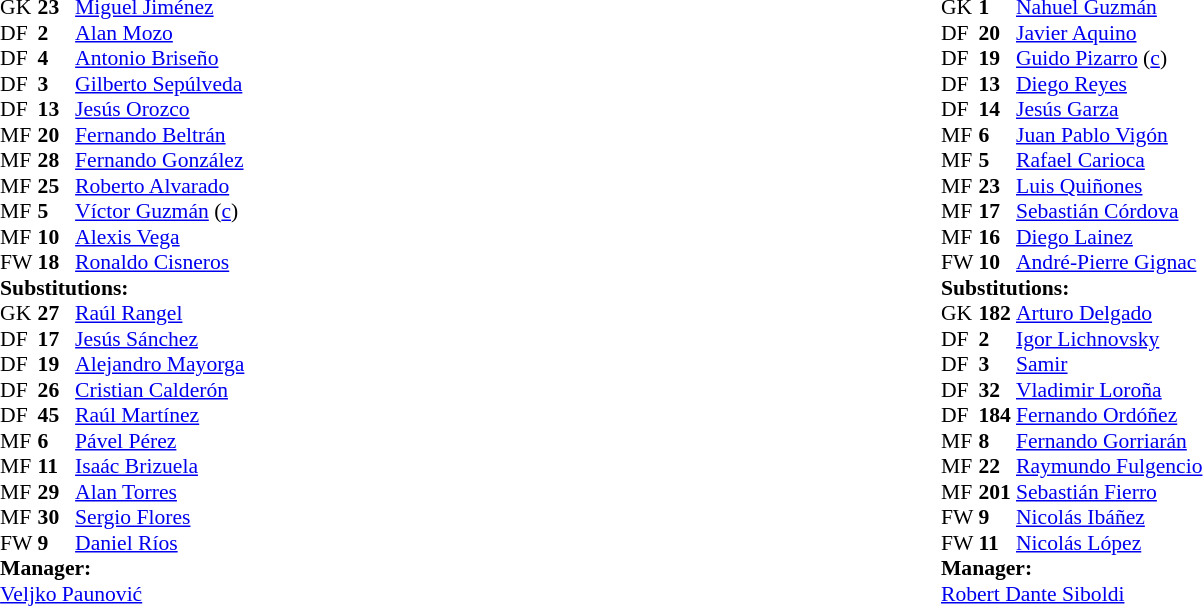<table width=100%>
<tr>
<td valign=top width=50%><br><table style="font-size:90%" cellspacing=0 cellpadding=0 align=center>
<tr>
<th width=25></th>
<th width=25></th>
</tr>
<tr>
<td>GK</td>
<td><strong>23</strong></td>
<td> <a href='#'>Miguel Jiménez</a></td>
</tr>
<tr>
<td>DF</td>
<td><strong>2</strong></td>
<td> <a href='#'>Alan Mozo</a></td>
<td></td>
<td></td>
</tr>
<tr>
<td>DF</td>
<td><strong>4</strong></td>
<td> <a href='#'>Antonio Briseño</a></td>
<td></td>
</tr>
<tr>
<td>DF</td>
<td><strong>3</strong></td>
<td> <a href='#'>Gilberto Sepúlveda</a></td>
<td></td>
</tr>
<tr>
<td>DF</td>
<td><strong>13</strong></td>
<td> <a href='#'>Jesús Orozco</a></td>
<td></td>
</tr>
<tr>
<td>MF</td>
<td><strong>20</strong></td>
<td> <a href='#'>Fernando Beltrán</a></td>
</tr>
<tr>
<td>MF</td>
<td><strong>28</strong></td>
<td> <a href='#'>Fernando González</a></td>
<td></td>
<td></td>
</tr>
<tr>
<td>MF</td>
<td><strong>25</strong></td>
<td> <a href='#'>Roberto Alvarado</a></td>
</tr>
<tr>
<td>MF</td>
<td><strong>5</strong></td>
<td> <a href='#'>Víctor Guzmán</a> (<a href='#'>c</a>)</td>
<td></td>
</tr>
<tr>
<td>MF</td>
<td><strong>10</strong></td>
<td> <a href='#'>Alexis Vega</a></td>
<td></td>
<td></td>
</tr>
<tr>
<td>FW</td>
<td><strong>18</strong></td>
<td> <a href='#'>Ronaldo Cisneros</a></td>
<td></td>
<td></td>
</tr>
<tr>
<td colspan=3><strong>Substitutions:</strong></td>
</tr>
<tr>
<td>GK</td>
<td><strong>27</strong></td>
<td> <a href='#'>Raúl Rangel</a></td>
</tr>
<tr>
<td>DF</td>
<td><strong>17</strong></td>
<td> <a href='#'>Jesús Sánchez</a></td>
<td></td>
<td></td>
</tr>
<tr>
<td>DF</td>
<td><strong>19</strong></td>
<td> <a href='#'>Alejandro Mayorga</a></td>
</tr>
<tr>
<td>DF</td>
<td><strong>26</strong></td>
<td> <a href='#'>Cristian Calderón</a></td>
</tr>
<tr>
<td>DF</td>
<td><strong>45</strong></td>
<td> <a href='#'>Raúl Martínez</a></td>
</tr>
<tr>
<td>MF</td>
<td><strong>6</strong></td>
<td> <a href='#'>Pável Pérez</a></td>
<td></td>
<td> </td>
</tr>
<tr>
<td>MF</td>
<td><strong>11</strong></td>
<td> <a href='#'>Isaác Brizuela</a></td>
<td></td>
<td></td>
</tr>
<tr>
<td>MF</td>
<td><strong>29</strong></td>
<td> <a href='#'>Alan Torres</a></td>
<td></td>
<td></td>
</tr>
<tr>
<td>MF</td>
<td><strong>30</strong></td>
<td> <a href='#'>Sergio Flores</a></td>
</tr>
<tr>
<td>FW</td>
<td><strong>9</strong></td>
<td> <a href='#'>Daniel Ríos</a></td>
<td></td>
<td></td>
</tr>
<tr>
<td colspan=3><strong>Manager:</strong></td>
</tr>
<tr>
<td colspan=4> <a href='#'>Veljko Paunović</a></td>
</tr>
</table>
</td>
<td valign=top></td>
<td valign=top width=50%><br><table style="font-size:90%" cellspacing=0 cellpadding=0 align=center>
<tr>
<th width=25></th>
<th width=25></th>
</tr>
<tr>
<td>GK</td>
<td><strong>1</strong></td>
<td> <a href='#'>Nahuel Guzmán</a></td>
<td></td>
</tr>
<tr>
<td>DF</td>
<td><strong>20</strong></td>
<td> <a href='#'>Javier Aquino</a></td>
</tr>
<tr>
<td>DF</td>
<td><strong>19</strong></td>
<td> <a href='#'>Guido Pizarro</a> (<a href='#'>c</a>)</td>
</tr>
<tr>
<td>DF</td>
<td><strong>13</strong></td>
<td> <a href='#'>Diego Reyes</a></td>
</tr>
<tr>
<td>DF</td>
<td><strong>14</strong></td>
<td> <a href='#'>Jesús Garza</a></td>
<td></td>
<td></td>
</tr>
<tr>
<td>MF</td>
<td><strong>6</strong></td>
<td> <a href='#'>Juan Pablo Vigón</a></td>
<td></td>
<td></td>
</tr>
<tr>
<td>MF</td>
<td><strong>5</strong></td>
<td> <a href='#'>Rafael Carioca</a></td>
<td></td>
<td></td>
</tr>
<tr>
<td>MF</td>
<td><strong>23</strong></td>
<td> <a href='#'>Luis Quiñones</a></td>
<td></td>
</tr>
<tr>
<td>MF</td>
<td><strong>17</strong></td>
<td> <a href='#'>Sebastián Córdova</a></td>
<td></td>
</tr>
<tr>
<td>MF</td>
<td><strong>16</strong></td>
<td> <a href='#'>Diego Lainez</a></td>
<td></td>
<td></td>
</tr>
<tr>
<td>FW</td>
<td><strong>10</strong></td>
<td> <a href='#'>André-Pierre Gignac</a></td>
</tr>
<tr>
<td colspan=3><strong>Substitutions:</strong></td>
</tr>
<tr>
<td>GK</td>
<td><strong>182</strong></td>
<td> <a href='#'>Arturo Delgado</a></td>
</tr>
<tr>
<td>DF</td>
<td><strong>2</strong></td>
<td> <a href='#'>Igor Lichnovsky</a></td>
</tr>
<tr>
<td>DF</td>
<td><strong>3</strong></td>
<td> <a href='#'>Samir</a></td>
<td></td>
<td></td>
</tr>
<tr>
<td>DF</td>
<td><strong>32</strong></td>
<td> <a href='#'>Vladimir Loroña</a></td>
</tr>
<tr>
<td>DF</td>
<td><strong>184</strong></td>
<td> <a href='#'>Fernando Ordóñez</a></td>
</tr>
<tr>
<td>MF</td>
<td><strong>8</strong></td>
<td> <a href='#'>Fernando Gorriarán</a></td>
<td></td>
<td></td>
</tr>
<tr>
<td>MF</td>
<td><strong>22</strong></td>
<td> <a href='#'>Raymundo Fulgencio</a></td>
</tr>
<tr>
<td>MF</td>
<td><strong>201</strong></td>
<td> <a href='#'>Sebastián Fierro</a></td>
</tr>
<tr>
<td>FW</td>
<td><strong>9</strong></td>
<td> <a href='#'>Nicolás Ibáñez</a></td>
<td></td>
<td></td>
</tr>
<tr>
<td>FW</td>
<td><strong>11</strong></td>
<td> <a href='#'>Nicolás López</a></td>
<td></td>
<td></td>
</tr>
<tr>
<td colspan=3><strong>Manager:</strong></td>
</tr>
<tr>
<td colspan=4> <a href='#'>Robert Dante Siboldi</a></td>
</tr>
</table>
</td>
</tr>
</table>
